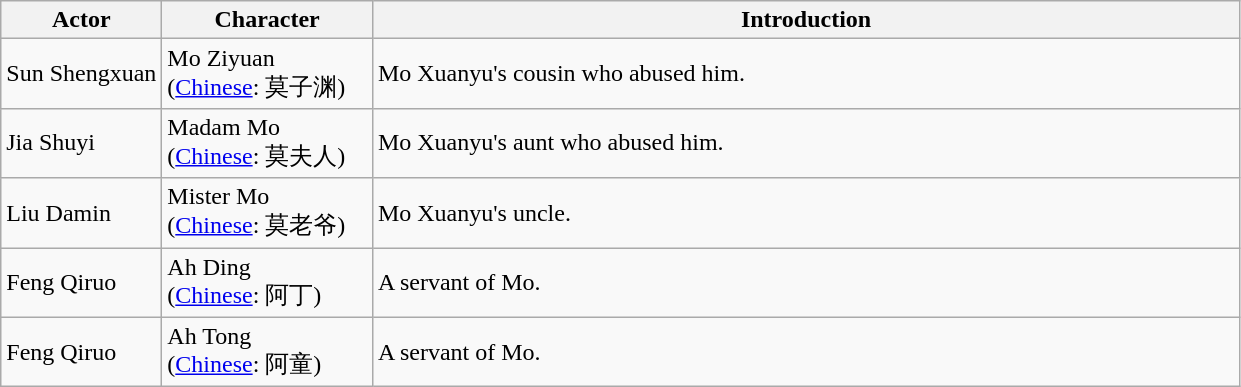<table class="wikitable">
<tr>
<th style="width:13%">Actor</th>
<th style="width:17%">Character</th>
<th>Introduction</th>
</tr>
<tr>
<td>Sun Shengxuan</td>
<td>Mo Ziyuan <br>(<a href='#'>Chinese</a>: 莫子渊)</td>
<td>Mo Xuanyu's cousin who abused him.</td>
</tr>
<tr>
<td>Jia Shuyi</td>
<td>Madam Mo <br>(<a href='#'>Chinese</a>: 莫夫人)</td>
<td>Mo Xuanyu's aunt who abused him.</td>
</tr>
<tr>
<td>Liu Damin</td>
<td>Mister Mo <br>(<a href='#'>Chinese</a>: 莫老爷)</td>
<td>Mo Xuanyu's uncle.</td>
</tr>
<tr>
<td>Feng Qiruo</td>
<td>Ah Ding <br>(<a href='#'>Chinese</a>: 阿丁)</td>
<td>A servant of Mo.</td>
</tr>
<tr>
<td>Feng Qiruo</td>
<td>Ah Tong <br>(<a href='#'>Chinese</a>: 阿童)</td>
<td>A servant of Mo.</td>
</tr>
</table>
